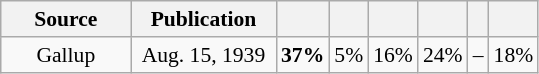<table class="wikitable" style="font-size:90%;text-align:center;">
<tr>
<th style="width:80px;  ">Source</th>
<th style="width:90px;">Publication</th>
<th></th>
<th></th>
<th></th>
<th></th>
<th></th>
<th></th>
</tr>
<tr>
<td>Gallup</td>
<td>Aug. 15, 1939</td>
<td><strong>37%</strong></td>
<td>5%</td>
<td>16%</td>
<td>24%</td>
<td>–</td>
<td>18%</td>
</tr>
</table>
